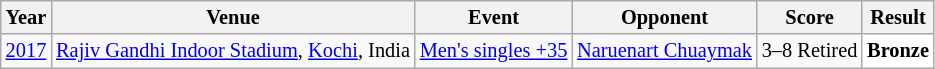<table class="sortable wikitable" style="font-size: 85%;">
<tr>
<th>Year</th>
<th>Venue</th>
<th>Event</th>
<th>Opponent</th>
<th>Score</th>
<th>Result</th>
</tr>
<tr>
<td align="center"><a href='#'>2017</a></td>
<td align="left"><a href='#'>Rajiv Gandhi Indoor Stadium</a>, <a href='#'>Kochi</a>, India</td>
<td align="left"><a href='#'>Men's singles +35</a></td>
<td align="left"> <a href='#'>Naruenart Chuaymak</a></td>
<td align="left">3–8 Retired</td>
<td style="text-align:left; background:white"> <strong>Bronze</strong></td>
</tr>
</table>
